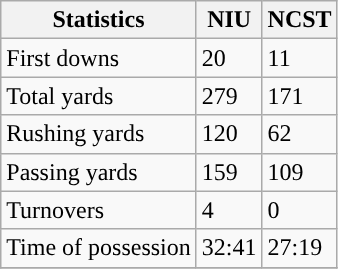<table class="wikitable" style="float: left;">
<tr>
<th>Statistics</th>
<th>NIU</th>
<th>NCST</th>
</tr>
<tr>
<td>First downs</td>
<td>20</td>
<td>11</td>
</tr>
<tr>
<td>Total yards</td>
<td>279</td>
<td>171</td>
</tr>
<tr>
<td>Rushing yards</td>
<td>120</td>
<td>62</td>
</tr>
<tr>
<td>Passing yards</td>
<td>159</td>
<td>109</td>
</tr>
<tr>
<td>Turnovers</td>
<td>4</td>
<td>0</td>
</tr>
<tr>
<td>Time of possession</td>
<td>32:41</td>
<td>27:19</td>
</tr>
<tr>
</tr>
</table>
